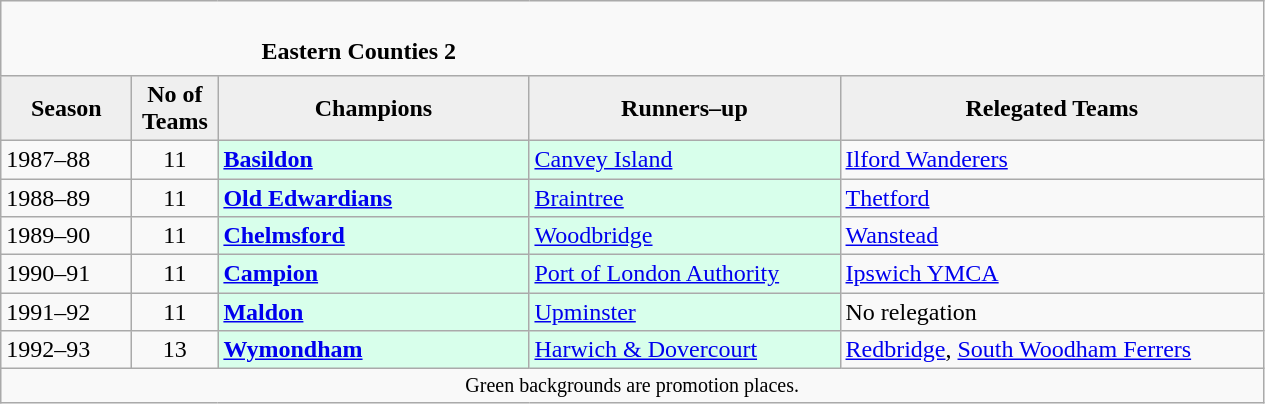<table class="wikitable" style="text-align: left;">
<tr>
<td colspan="11" cellpadding="0" cellspacing="0"><br><table border="0" style="width:100%;" cellpadding="0" cellspacing="0">
<tr>
<td style="width:20%; border:0;"></td>
<td style="border:0;"><strong>Eastern Counties 2</strong></td>
<td style="width:20%; border:0;"></td>
</tr>
</table>
</td>
</tr>
<tr>
<th style="background:#efefef; width:80px;">Season</th>
<th style="background:#efefef; width:50px;">No of Teams</th>
<th style="background:#efefef; width:200px;">Champions</th>
<th style="background:#efefef; width:200px;">Runners–up</th>
<th style="background:#efefef; width:275px;">Relegated Teams</th>
</tr>
<tr align=left>
<td>1987–88</td>
<td style="text-align: center;">11</td>
<td style="background:#d8ffeb;"><strong><a href='#'>Basildon</a></strong></td>
<td style="background:#d8ffeb;"><a href='#'>Canvey Island</a></td>
<td><a href='#'>Ilford Wanderers</a></td>
</tr>
<tr>
<td>1988–89</td>
<td style="text-align: center;">11</td>
<td style="background:#d8ffeb;"><strong><a href='#'>Old Edwardians</a></strong></td>
<td style="background:#d8ffeb;"><a href='#'>Braintree</a></td>
<td><a href='#'>Thetford</a></td>
</tr>
<tr>
<td>1989–90</td>
<td style="text-align: center;">11</td>
<td style="background:#d8ffeb;"><strong><a href='#'>Chelmsford</a></strong></td>
<td style="background:#d8ffeb;"><a href='#'>Woodbridge</a></td>
<td><a href='#'>Wanstead</a></td>
</tr>
<tr>
<td>1990–91</td>
<td style="text-align: center;">11</td>
<td style="background:#d8ffeb;"><strong><a href='#'>Campion</a></strong></td>
<td style="background:#d8ffeb;"><a href='#'>Port of London Authority</a></td>
<td><a href='#'>Ipswich YMCA</a></td>
</tr>
<tr>
<td>1991–92</td>
<td style="text-align: center;">11</td>
<td style="background:#d8ffeb;"><strong><a href='#'>Maldon</a></strong></td>
<td style="background:#d8ffeb;"><a href='#'>Upminster</a></td>
<td>No relegation</td>
</tr>
<tr>
<td>1992–93</td>
<td style="text-align: center;">13</td>
<td style="background:#d8ffeb;"><strong><a href='#'>Wymondham</a></strong></td>
<td style="background:#d8ffeb;"><a href='#'>Harwich & Dovercourt</a></td>
<td><a href='#'>Redbridge</a>, <a href='#'>South Woodham Ferrers</a></td>
</tr>
<tr>
<td colspan="15"  style="border:0; font-size:smaller; text-align:center;">Green backgrounds are promotion places.</td>
</tr>
</table>
